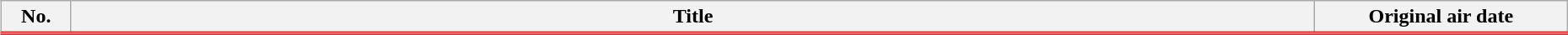<table class="wikitable" style="width:98%; margin:auto; margin-left:5px; background:#FFF;">
<tr style="border-bottom: 3px solid #FF2523;">
<th style="width:3em;">No.</th>
<th>Title</th>
<th style="width:12em;">Original air date</th>
</tr>
<tr>
</tr>
</table>
